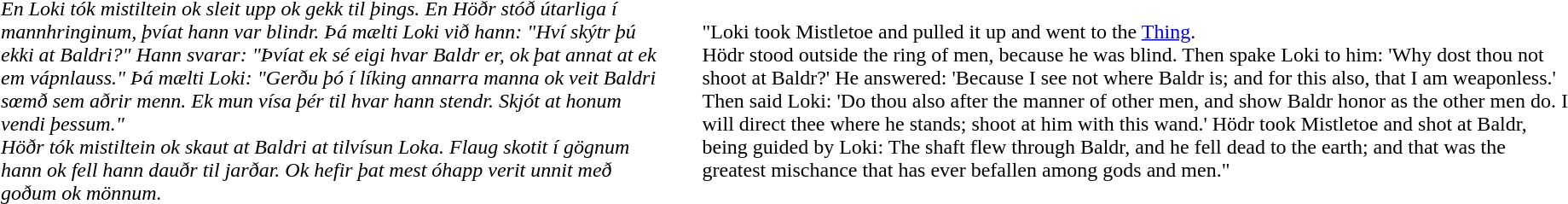<table>
<tr>
<td style="padding: 1pt 10pt;"><br><em>En Loki tók mistiltein ok sleit upp ok gekk til þings. En Höðr stóð útarliga í mannhringinum, þvíat hann var blindr. Þá mælti Loki við hann: "Hví skýtr þú ekki at Baldri?" Hann svarar: "Þvíat ek sé eigi hvar Baldr er, ok þat annat at ek em vápnlauss." Þá mælti Loki: "Gerðu þó í líking annarra manna ok veit Baldri sœmð sem aðrir menn. Ek mun vísa þér til hvar hann stendr. Skjót at honum vendi þessum."</em><br><em>Höðr tók mistiltein ok skaut at Baldri at tilvísun Loka. Flaug skotit í gögnum hann ok fell hann dauðr til jarðar. Ok hefir þat mest óhapp verit unnit með goðum ok mönnum.</em> </td>
<td style="padding: 1pt 10pt;"><br>"Loki took Mistletoe and pulled it up and went to the <a href='#'>Thing</a>.<br>Hödr stood outside the ring of men, because he was blind. Then spake Loki to him: 'Why dost thou not shoot at Baldr?' He answered: 'Because I see not where Baldr is; and for this also, that I am weaponless.' Then said Loki: 'Do thou also after the manner of other men, and show Baldr honor as the other men do. I will direct thee where he stands; shoot at him with this wand.' Hödr took Mistletoe and shot at Baldr, being guided by Loki: The shaft flew through Baldr, and he fell dead to the earth; and that was the greatest mischance that has ever befallen among gods and men." </td>
<td></td>
</tr>
</table>
